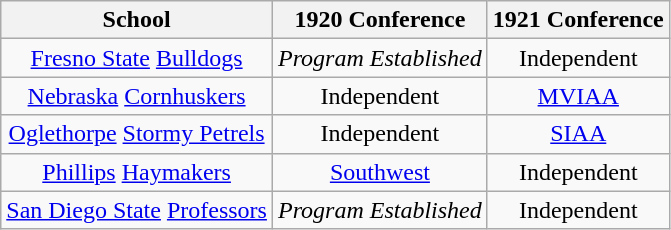<table class="wikitable sortable">
<tr>
<th>School</th>
<th>1920 Conference</th>
<th>1921 Conference</th>
</tr>
<tr style="text-align:center;">
<td><a href='#'>Fresno State</a> <a href='#'>Bulldogs</a></td>
<td><em>Program Established</em></td>
<td>Independent</td>
</tr>
<tr style="text-align:center;">
<td><a href='#'>Nebraska</a> <a href='#'>Cornhuskers</a></td>
<td>Independent</td>
<td><a href='#'>MVIAA</a></td>
</tr>
<tr style="text-align:center;">
<td><a href='#'>Oglethorpe</a> <a href='#'>Stormy Petrels</a></td>
<td>Independent</td>
<td><a href='#'>SIAA</a></td>
</tr>
<tr style="text-align:center;">
<td><a href='#'>Phillips</a> <a href='#'>Haymakers</a></td>
<td><a href='#'>Southwest</a></td>
<td>Independent</td>
</tr>
<tr style="text-align:center;">
<td><a href='#'>San Diego State</a> <a href='#'>Professors</a></td>
<td><em>Program Established</em></td>
<td>Independent</td>
</tr>
</table>
